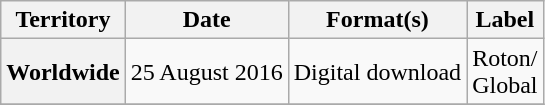<table class="wikitable plainrowheaders">
<tr>
<th scope="col">Territory</th>
<th scope="col">Date</th>
<th scope="col">Format(s)</th>
<th scope="col">Label</th>
</tr>
<tr>
<th scope="row">Worldwide</th>
<td>25 August 2016</td>
<td>Digital download</td>
<td>Roton/<br>Global</td>
</tr>
<tr>
</tr>
</table>
